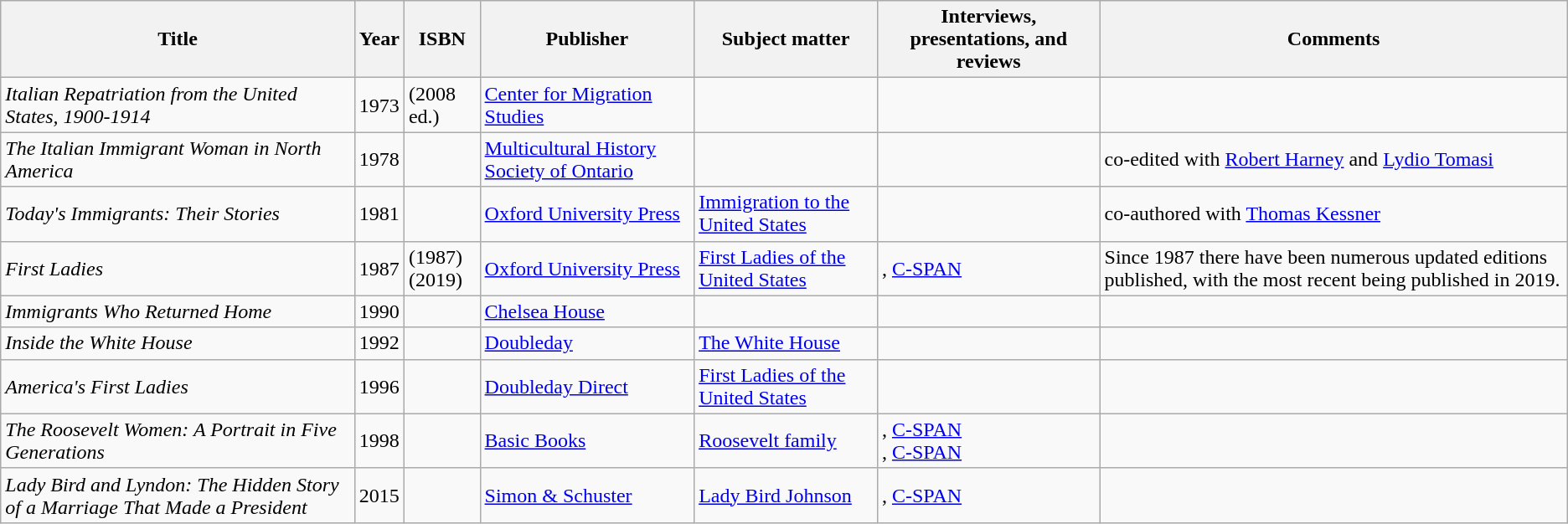<table class="wikitable">
<tr>
<th>Title</th>
<th>Year</th>
<th>ISBN</th>
<th>Publisher</th>
<th>Subject matter</th>
<th>Interviews, presentations, and reviews</th>
<th>Comments</th>
</tr>
<tr>
<td><em>Italian Repatriation from the United States, 1900-1914</em></td>
<td>1973</td>
<td> (2008 ed.)</td>
<td><a href='#'>Center for Migration Studies</a></td>
<td></td>
<td></td>
<td></td>
</tr>
<tr>
<td><em>The Italian Immigrant Woman in North America</em></td>
<td>1978</td>
<td></td>
<td><a href='#'>Multicultural History Society of Ontario</a></td>
<td></td>
<td></td>
<td>co-edited with <a href='#'>Robert Harney</a> and <a href='#'>Lydio Tomasi</a></td>
</tr>
<tr>
<td><em>Today's Immigrants: Their Stories</em></td>
<td>1981</td>
<td></td>
<td><a href='#'>Oxford University Press</a></td>
<td><a href='#'>Immigration to the United States</a></td>
<td></td>
<td>co-authored with <a href='#'>Thomas Kessner</a></td>
</tr>
<tr>
<td><em>First Ladies</em></td>
<td>1987</td>
<td> (1987)<br> (2019)</td>
<td><a href='#'>Oxford University Press</a></td>
<td><a href='#'>First Ladies of the United States</a></td>
<td>, <a href='#'>C-SPAN</a></td>
<td>Since 1987 there have been numerous updated editions published, with the most recent being published in 2019.</td>
</tr>
<tr>
<td><em>Immigrants Who Returned Home</em></td>
<td>1990</td>
<td></td>
<td><a href='#'>Chelsea House</a></td>
<td></td>
<td></td>
<td></td>
</tr>
<tr>
<td><em>Inside the White House</em></td>
<td>1992</td>
<td></td>
<td><a href='#'>Doubleday</a></td>
<td><a href='#'>The White House</a></td>
<td></td>
<td></td>
</tr>
<tr>
<td><em>America's First Ladies</em></td>
<td>1996</td>
<td></td>
<td><a href='#'>Doubleday Direct</a></td>
<td><a href='#'>First Ladies of the United States</a></td>
<td></td>
<td></td>
</tr>
<tr>
<td><em>The Roosevelt Women: A Portrait in Five Generations</em></td>
<td>1998</td>
<td></td>
<td><a href='#'>Basic Books</a></td>
<td><a href='#'>Roosevelt family</a></td>
<td>, <a href='#'>C-SPAN</a><br>, <a href='#'>C-SPAN</a></td>
<td></td>
</tr>
<tr>
<td><em>Lady Bird and Lyndon: The Hidden Story of a Marriage That Made a President</em></td>
<td>2015</td>
<td></td>
<td><a href='#'>Simon & Schuster</a></td>
<td><a href='#'>Lady Bird Johnson</a></td>
<td>, <a href='#'>C-SPAN</a></td>
<td></td>
</tr>
</table>
